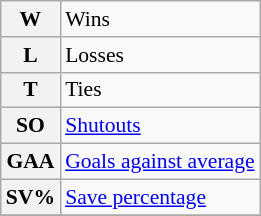<table class="wikitable" style="font-size:90%;">
<tr>
<th>W</th>
<td>Wins</td>
</tr>
<tr>
<th>L</th>
<td>Losses</td>
</tr>
<tr>
<th>T</th>
<td>Ties</td>
</tr>
<tr>
<th>SO</th>
<td><a href='#'>Shutouts</a></td>
</tr>
<tr>
<th>GAA</th>
<td><a href='#'>Goals against average</a></td>
</tr>
<tr>
<th>SV%</th>
<td><a href='#'>Save percentage</a></td>
</tr>
<tr>
</tr>
</table>
